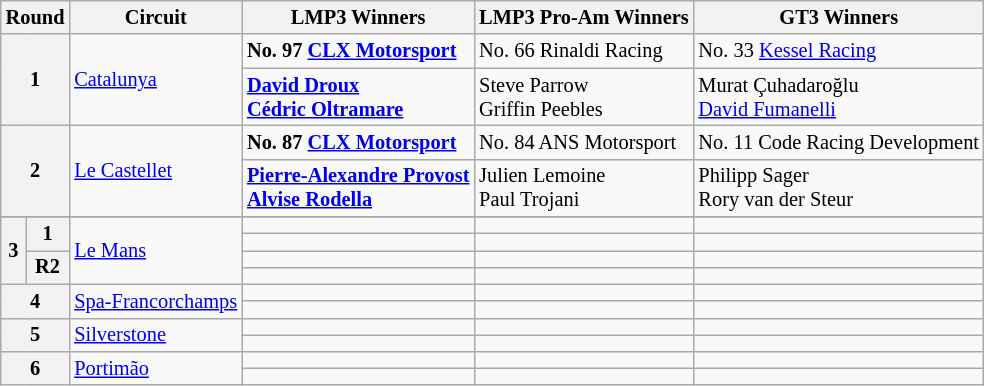<table class="wikitable" style="font-size:85%;">
<tr>
<th colspan="2">Round</th>
<th>Circuit</th>
<th>LMP3 Winners</th>
<th>LMP3 Pro-Am Winners</th>
<th>GT3 Winners</th>
</tr>
<tr>
<th colspan="2" rowspan="2">1</th>
<td rowspan="2"> <a href='#'>Catalunya</a></td>
<td><strong> No. 97 <a href='#'>CLX Motorsport</a></strong></td>
<td> No. 66 Rinaldi Racing</td>
<td> No. 33 <a href='#'>Kessel Racing</a></td>
</tr>
<tr>
<td><strong> <a href='#'>David Droux</a><br> <a href='#'>Cédric Oltramare</a></strong></td>
<td> Steve Parrow<br> Griffin Peebles</td>
<td> Murat Çuhadaroğlu<br> <a href='#'>David Fumanelli</a></td>
</tr>
<tr>
<th colspan="2" rowspan="2">2</th>
<td rowspan="2"> <a href='#'>Le Castellet</a></td>
<td><strong> No. 87 <a href='#'>CLX Motorsport</a></strong></td>
<td> No. 84 ANS Motorsport</td>
<td> No. 11 Code Racing Development</td>
</tr>
<tr>
<td><strong> <a href='#'>Pierre-Alexandre Provost</a><br> <a href='#'>Alvise Rodella</a></strong></td>
<td> Julien Lemoine<br> Paul Trojani</td>
<td> Philipp Sager<br> Rory van der Steur</td>
</tr>
<tr>
</tr>
<tr>
<th rowspan="4">3</th>
<th rowspan="2">1</th>
<td rowspan="4"> <a href='#'>Le Mans</a></td>
<td></td>
<td></td>
<td></td>
</tr>
<tr>
<td></td>
<td></td>
<td></td>
</tr>
<tr>
<th rowspan="2">R2</th>
<td></td>
<td></td>
<td></td>
</tr>
<tr>
<td></td>
<td></td>
<td></td>
</tr>
<tr>
<th colspan="2" rowspan="2">4</th>
<td rowspan="2"> <a href='#'>Spa-Francorchamps</a></td>
<td></td>
<td></td>
<td></td>
</tr>
<tr>
<td></td>
<td></td>
<td></td>
</tr>
<tr>
<th colspan="2" rowspan="2">5</th>
<td rowspan="2"> <a href='#'>Silverstone</a></td>
<td></td>
<td></td>
<td></td>
</tr>
<tr>
<td></td>
<td></td>
<td></td>
</tr>
<tr>
<th colspan="2" rowspan="2">6</th>
<td rowspan="2"> <a href='#'>Portimão</a></td>
<td></td>
<td></td>
<td></td>
</tr>
<tr>
<td></td>
<td></td>
<td></td>
</tr>
</table>
